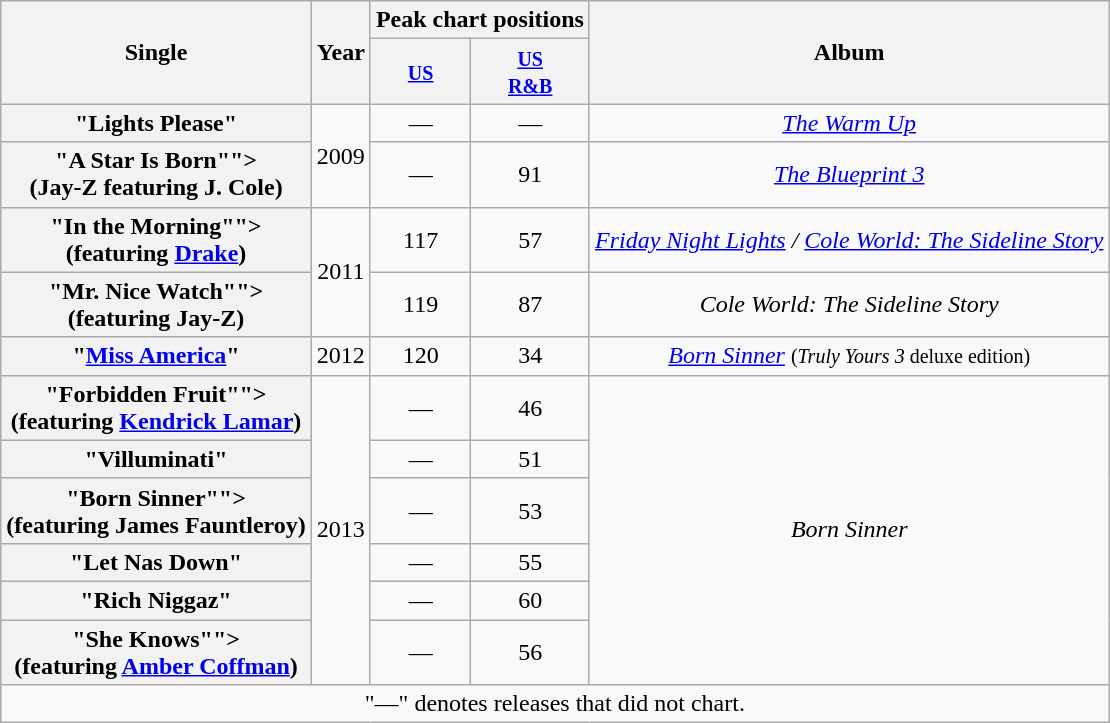<table class="wikitable plainrowheaders" style="text-align:center;" border="1">
<tr>
<th rowspan="2">Single</th>
<th rowspan="2">Year</th>
<th colspan="2">Peak chart positions</th>
<th rowspan="2">Album</th>
</tr>
<tr>
<th scope="col" "width:3em;font-size:80%;"><small><a href='#'>US</a></small></th>
<th scope="col" "width:3em;font-size:80%;"><small><a href='#'>US<br>R&B</a></small><br></th>
</tr>
<tr>
<th scope="row">"Lights Please"</th>
<td rowspan="2">2009</td>
<td>—</td>
<td>—</td>
<td rowspan="1"><em><a href='#'>The Warm Up</a></em></td>
</tr>
<tr>
<th scope="row">"A Star Is Born"<span>"><br>(Jay-Z featuring J. Cole)</span></th>
<td>—</td>
<td>91</td>
<td rowspan="1"><em><a href='#'>The Blueprint 3</a></em></td>
</tr>
<tr>
<th scope="row">"In the Morning"<span>"><br>(featuring <a href='#'>Drake</a>)</span></th>
<td rowspan="2">2011</td>
<td>117</td>
<td>57</td>
<td rowspan="1"><em><a href='#'>Friday Night Lights</a> / <a href='#'>Cole World: The Sideline Story</a></em></td>
</tr>
<tr>
<th scope="row">"Mr. Nice Watch"<span>"><br>(featuring Jay-Z)</span></th>
<td>119</td>
<td>87</td>
<td rowspan="1"><em>Cole World: The Sideline Story</em></td>
</tr>
<tr>
<th scope="row">"<a href='#'>Miss America</a>"</th>
<td>2012</td>
<td>120</td>
<td>34</td>
<td><em><a href='#'>Born Sinner</a></em> <small>(<em>Truly Yours 3</em> deluxe edition)</small></td>
</tr>
<tr>
<th scope="row">"Forbidden Fruit"<span>"><br>(featuring <a href='#'>Kendrick Lamar</a>)</span></th>
<td rowspan="6">2013</td>
<td>—</td>
<td>46</td>
<td rowspan="6"><em>Born Sinner</em></td>
</tr>
<tr>
<th scope="row">"Villuminati"</th>
<td>—</td>
<td>51</td>
</tr>
<tr>
<th scope="row">"Born Sinner"<span>"><br>(featuring James Fauntleroy)</span></th>
<td>—</td>
<td>53</td>
</tr>
<tr>
<th scope="row">"Let Nas Down"</th>
<td>—</td>
<td>55</td>
</tr>
<tr>
<th scope="row">"Rich Niggaz"</th>
<td>—</td>
<td>60</td>
</tr>
<tr>
<th scope="row">"She Knows"<span>"><br>(featuring <a href='#'>Amber Coffman</a>)</span></th>
<td>—</td>
<td>56</td>
</tr>
<tr>
<td colspan="15" "font-size:9pt">"—" denotes releases that did not chart.</td>
</tr>
</table>
